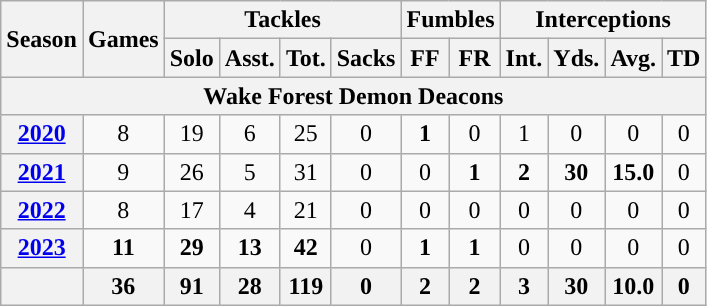<table class="wikitable" style="width:auto; text-align:center;">
<tr>
<th rowspan="2">Season</th>
<th rowspan="2">Games</th>
<th colspan="4">Tackles</th>
<th colspan="2">Fumbles</th>
<th colspan="4">Interceptions</th>
</tr>
<tr>
<th>Solo</th>
<th>Asst.</th>
<th>Tot.</th>
<th>Sacks</th>
<th>FF</th>
<th>FR</th>
<th>Int.</th>
<th>Yds.</th>
<th>Avg.</th>
<th>TD</th>
</tr>
<tr>
<th colspan="16">Wake Forest Demon Deacons</th>
</tr>
<tr>
<th><a href='#'>2020</a></th>
<td>8</td>
<td>19</td>
<td>6</td>
<td>25</td>
<td>0</td>
<td><strong>1</strong></td>
<td>0</td>
<td>1</td>
<td>0</td>
<td>0</td>
<td>0</td>
</tr>
<tr>
<th><a href='#'>2021</a></th>
<td>9</td>
<td>26</td>
<td>5</td>
<td>31</td>
<td>0</td>
<td>0</td>
<td><strong>1</strong></td>
<td><strong>2</strong></td>
<td><strong>30</strong></td>
<td><strong>15.0</strong></td>
<td>0</td>
</tr>
<tr>
<th><a href='#'>2022</a></th>
<td>8</td>
<td>17</td>
<td>4</td>
<td>21</td>
<td>0</td>
<td>0</td>
<td>0</td>
<td>0</td>
<td>0</td>
<td>0</td>
<td>0</td>
</tr>
<tr>
<th><a href='#'>2023</a></th>
<td><strong>11</strong></td>
<td><strong>29</strong></td>
<td><strong>13</strong></td>
<td><strong>42</strong></td>
<td>0</td>
<td><strong>1</strong></td>
<td><strong>1</strong></td>
<td>0</td>
<td>0</td>
<td>0</td>
<td>0</td>
</tr>
<tr>
<th></th>
<th>36</th>
<th>91</th>
<th>28</th>
<th>119</th>
<th>0</th>
<th>2</th>
<th>2</th>
<th>3</th>
<th>30</th>
<th>10.0</th>
<th>0</th>
</tr>
</table>
